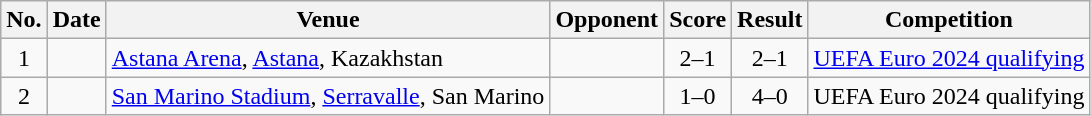<table class="wikitable sortable">
<tr>
<th scope="col">No.</th>
<th scope="col">Date</th>
<th scope="col">Venue</th>
<th scope="col">Opponent</th>
<th scope="col">Score</th>
<th scope="col">Result</th>
<th scope="col">Competition</th>
</tr>
<tr>
<td style="text-align:center">1</td>
<td></td>
<td><a href='#'>Astana Arena</a>, <a href='#'>Astana</a>, Kazakhstan</td>
<td></td>
<td style="text-align:center">2–1</td>
<td style="text-align:center">2–1</td>
<td><a href='#'>UEFA Euro 2024 qualifying</a></td>
</tr>
<tr>
<td style="text-align:center">2</td>
<td></td>
<td><a href='#'>San Marino Stadium</a>, <a href='#'>Serravalle</a>, San Marino</td>
<td></td>
<td style="text-align:center">1–0</td>
<td style="text-align:center">4–0</td>
<td>UEFA Euro 2024 qualifying</td>
</tr>
</table>
